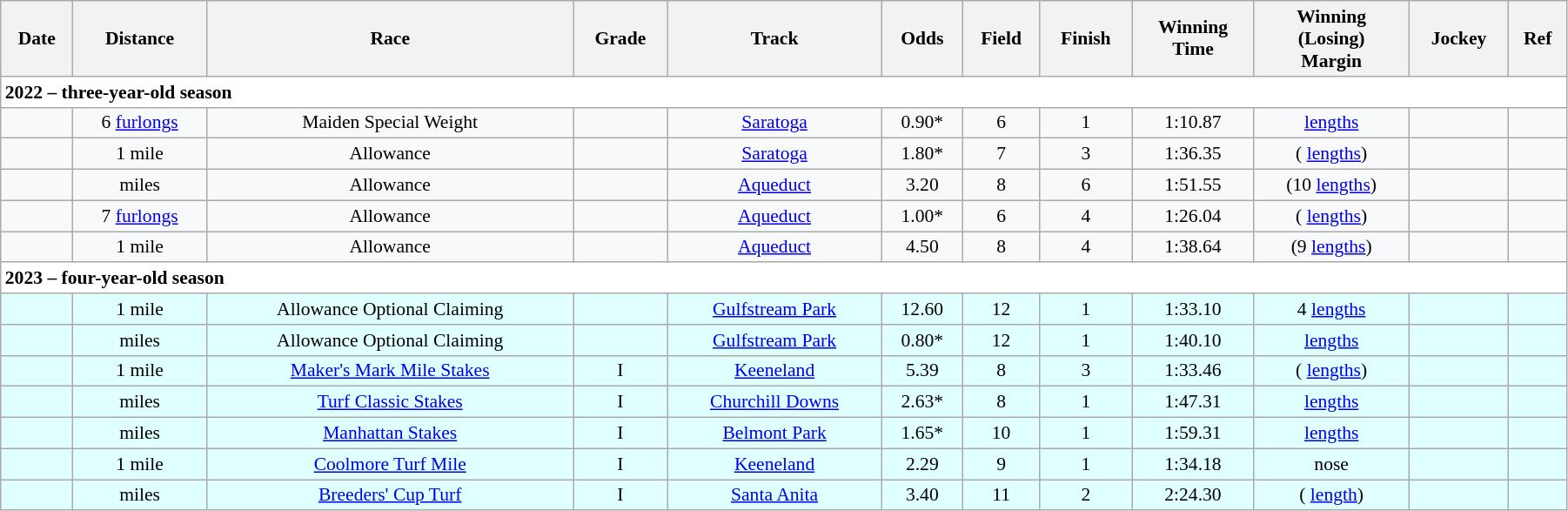<table class = "wikitable sortable" style="text-align:center; width:95%; font-size:90%">
<tr to>
<th scope="col">Date</th>
<th scope="col">Distance</th>
<th scope="col">Race</th>
<th scope="col">Grade</th>
<th scope="col">Track</th>
<th scope="col">Odds</th>
<th scope="col">Field</th>
<th scope="col">Finish</th>
<th scope="col">Winning<br>Time</th>
<th scope="col">Winning<br>(Losing)<br>Margin</th>
<th scope="col">Jockey</th>
<th scope="col" class="unsortable">Ref</th>
</tr>
<tr style="background-color:white">
<td align="left" colspan=12><strong>2022 – three-year-old season</strong></td>
</tr>
<tr style="background-color:#F8F9FA">
<td></td>
<td> 6 <a href='#'>furlongs</a></td>
<td>Maiden Special Weight</td>
<td></td>
<td><a href='#'>Saratoga</a></td>
<td>0.90*</td>
<td>6</td>
<td>1</td>
<td>1:10.87</td>
<td>   <a href='#'>lengths</a></td>
<td></td>
<td></td>
</tr>
<tr style="background-color:#F8F9FA">
<td></td>
<td> 1 mile</td>
<td>Allowance</td>
<td></td>
<td><a href='#'>Saratoga</a></td>
<td>1.80*</td>
<td>7</td>
<td>3</td>
<td>1:36.35</td>
<td>  ( <a href='#'>lengths</a>)</td>
<td></td>
<td></td>
</tr>
<tr style="background-color:#F8F9FA">
<td></td>
<td>  miles</td>
<td>Allowance</td>
<td></td>
<td><a href='#'>Aqueduct</a></td>
<td>3.20</td>
<td>8</td>
<td>6</td>
<td>1:51.55</td>
<td>  (10 <a href='#'>lengths</a>)</td>
<td></td>
<td></td>
</tr>
<tr style="background-color:#F8F9FA">
<td></td>
<td> 7 <a href='#'>furlongs</a></td>
<td>Allowance</td>
<td></td>
<td><a href='#'>Aqueduct</a></td>
<td>1.00*</td>
<td>6</td>
<td>4</td>
<td>1:26.04</td>
<td>  ( <a href='#'>lengths</a>)</td>
<td></td>
<td></td>
</tr>
<tr style="background-color:#F8F9FA">
<td></td>
<td> 1 mile</td>
<td>Allowance</td>
<td></td>
<td><a href='#'>Aqueduct</a></td>
<td>4.50</td>
<td>8</td>
<td>4</td>
<td>1:38.64</td>
<td>  (9 <a href='#'>lengths</a>)</td>
<td></td>
<td></td>
</tr>
<tr style="background-color:white">
<td align="left" colspan=12><strong>2023 – four-year-old season</strong></td>
</tr>
<tr style="background-color:lightcyan">
<td></td>
<td> 1 mile</td>
<td>Allowance Optional Claiming</td>
<td></td>
<td><a href='#'>Gulfstream Park</a></td>
<td>12.60</td>
<td>12</td>
<td>1</td>
<td>1:33.10</td>
<td>  4 <a href='#'>lengths</a></td>
<td></td>
<td></td>
</tr>
<tr style="background-color:lightcyan">
<td></td>
<td>  miles</td>
<td>Allowance Optional Claiming</td>
<td></td>
<td><a href='#'>Gulfstream Park</a></td>
<td>0.80*</td>
<td>12</td>
<td>1</td>
<td>1:40.10</td>
<td>   <a href='#'>lengths</a></td>
<td></td>
<td></td>
</tr>
<tr style="background-color:lightcyan">
<td></td>
<td> 1 mile</td>
<td><a href='#'>Maker's Mark Mile Stakes</a></td>
<td> I</td>
<td><a href='#'>Keeneland</a></td>
<td>5.39</td>
<td>8</td>
<td>3</td>
<td>1:33.46</td>
<td> ( <a href='#'>lengths</a>)</td>
<td></td>
<td></td>
</tr>
<tr style="background-color:lightcyan">
<td></td>
<td>  miles</td>
<td><a href='#'>Turf Classic Stakes</a></td>
<td> I</td>
<td><a href='#'>Churchill Downs</a></td>
<td>2.63*</td>
<td>8</td>
<td>1</td>
<td>1:47.31</td>
<td>  <a href='#'>lengths</a></td>
<td></td>
<td></td>
</tr>
<tr style="background-color:lightcyan">
<td></td>
<td>  miles</td>
<td><a href='#'>Manhattan Stakes</a></td>
<td> I</td>
<td><a href='#'>Belmont Park</a></td>
<td>1.65*</td>
<td>10</td>
<td>1</td>
<td>1:59.31</td>
<td>  <a href='#'>lengths</a></td>
<td></td>
<td></td>
</tr>
<tr style="background-color:lightcyan">
<td></td>
<td> 1 mile</td>
<td><a href='#'>Coolmore Turf Mile</a></td>
<td>I</td>
<td><a href='#'>Keeneland</a></td>
<td>2.29</td>
<td>9</td>
<td>1</td>
<td>1:34.18</td>
<td>  nose</td>
<td></td>
<td></td>
</tr>
<tr style="background-color:lightcyan">
<td></td>
<td>    miles</td>
<td><a href='#'>Breeders' Cup Turf</a></td>
<td>I</td>
<td><a href='#'>Santa Anita</a></td>
<td>3.40</td>
<td>11</td>
<td>2</td>
<td>2:24.30</td>
<td> ( <a href='#'>length</a>)</td>
<td></td>
<td></td>
</tr>
</table>
